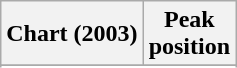<table class="wikitable plainrowheaders" style="text-align:center">
<tr>
<th>Chart (2003)</th>
<th>Peak<br>position</th>
</tr>
<tr>
</tr>
<tr>
</tr>
</table>
